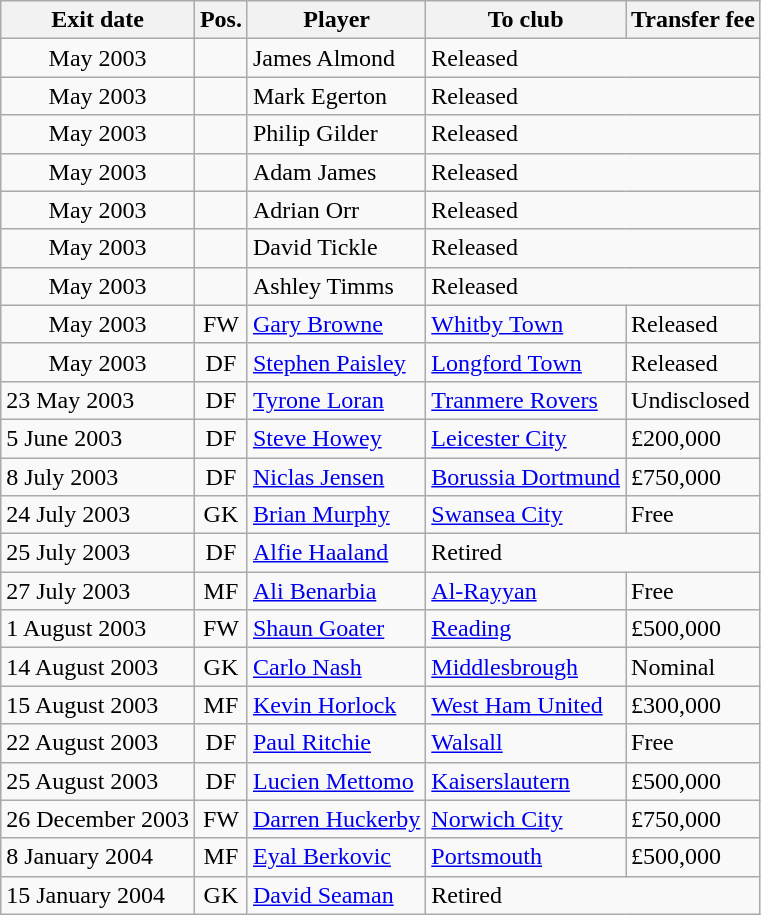<table class="wikitable">
<tr>
<th>Exit date</th>
<th>Pos.</th>
<th>Player</th>
<th>To club</th>
<th>Transfer fee</th>
</tr>
<tr>
<td align="center">May 2003</td>
<td></td>
<td>James Almond</td>
<td colspan="2">Released</td>
</tr>
<tr>
<td align="center">May 2003</td>
<td></td>
<td>Mark Egerton</td>
<td colspan="2">Released</td>
</tr>
<tr>
<td align="center">May 2003</td>
<td></td>
<td>Philip Gilder</td>
<td colspan="2">Released</td>
</tr>
<tr>
<td align="center">May 2003</td>
<td></td>
<td>Adam James</td>
<td colspan="2">Released</td>
</tr>
<tr>
<td align="center">May 2003</td>
<td></td>
<td>Adrian Orr</td>
<td colspan="2">Released</td>
</tr>
<tr>
<td align="center">May 2003</td>
<td></td>
<td>David Tickle</td>
<td colspan="2">Released</td>
</tr>
<tr>
<td align="center">May 2003</td>
<td></td>
<td>Ashley Timms</td>
<td colspan="2">Released</td>
</tr>
<tr>
<td align="center">May 2003</td>
<td align="center">FW</td>
<td> <a href='#'>Gary Browne</a></td>
<td> <a href='#'>Whitby Town</a></td>
<td>Released</td>
</tr>
<tr>
<td align="center">May 2003</td>
<td align="center">DF</td>
<td> <a href='#'>Stephen Paisley</a></td>
<td> <a href='#'>Longford Town</a></td>
<td>Released</td>
</tr>
<tr>
<td>23 May 2003</td>
<td align="center">DF</td>
<td> <a href='#'>Tyrone Loran</a></td>
<td> <a href='#'>Tranmere Rovers</a></td>
<td>Undisclosed</td>
</tr>
<tr>
<td>5 June 2003</td>
<td align="center">DF</td>
<td> <a href='#'>Steve Howey</a></td>
<td> <a href='#'>Leicester City</a></td>
<td>£200,000</td>
</tr>
<tr>
<td>8 July 2003</td>
<td align="center">DF</td>
<td> <a href='#'>Niclas Jensen</a></td>
<td> <a href='#'>Borussia Dortmund</a></td>
<td>£750,000</td>
</tr>
<tr>
<td>24 July 2003</td>
<td align="center">GK</td>
<td> <a href='#'>Brian Murphy</a></td>
<td> <a href='#'>Swansea City</a></td>
<td>Free</td>
</tr>
<tr>
<td>25 July 2003</td>
<td align="center">DF</td>
<td> <a href='#'>Alfie Haaland</a></td>
<td colspan="2">Retired</td>
</tr>
<tr>
<td>27 July 2003</td>
<td align="center">MF</td>
<td> <a href='#'>Ali Benarbia</a></td>
<td> <a href='#'>Al-Rayyan</a></td>
<td>Free</td>
</tr>
<tr>
<td>1 August 2003</td>
<td align="center">FW</td>
<td> <a href='#'>Shaun Goater</a></td>
<td> <a href='#'>Reading</a></td>
<td>£500,000</td>
</tr>
<tr>
<td>14 August 2003</td>
<td align="center">GK</td>
<td> <a href='#'>Carlo Nash</a></td>
<td> <a href='#'>Middlesbrough</a></td>
<td>Nominal</td>
</tr>
<tr>
<td>15 August 2003</td>
<td align="center">MF</td>
<td> <a href='#'>Kevin Horlock</a></td>
<td> <a href='#'>West Ham United</a></td>
<td>£300,000</td>
</tr>
<tr>
<td>22 August 2003</td>
<td align="center">DF</td>
<td> <a href='#'>Paul Ritchie</a></td>
<td> <a href='#'>Walsall</a></td>
<td>Free</td>
</tr>
<tr>
<td>25 August 2003</td>
<td align="center">DF</td>
<td> <a href='#'>Lucien Mettomo</a></td>
<td> <a href='#'>Kaiserslautern</a></td>
<td>£500,000</td>
</tr>
<tr>
<td>26 December 2003</td>
<td align="center">FW</td>
<td> <a href='#'>Darren Huckerby</a></td>
<td> <a href='#'>Norwich City</a></td>
<td>£750,000</td>
</tr>
<tr>
<td>8 January 2004</td>
<td align="center">MF</td>
<td> <a href='#'>Eyal Berkovic</a></td>
<td> <a href='#'>Portsmouth</a></td>
<td>£500,000</td>
</tr>
<tr>
<td>15 January 2004</td>
<td align="center">GK</td>
<td> <a href='#'>David Seaman</a></td>
<td colspan="2">Retired</td>
</tr>
</table>
